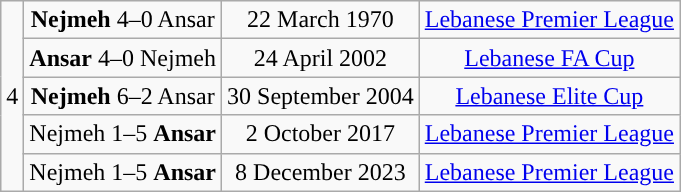<table class="wikitable" style="text-align: center;">
<tr>
<td rowspan="5">4</td>
<td><strong>Nejmeh</strong> 4–0 Ansar</td>
<td>22 March 1970</td>
<td><a href='#'>Lebanese Premier League</a></td>
</tr>
<tr>
<td><strong>Ansar</strong> 4–0 Nejmeh</td>
<td>24 April 2002</td>
<td><a href='#'>Lebanese FA Cup</a></td>
</tr>
<tr>
<td><strong>Nejmeh</strong> 6–2 Ansar</td>
<td>30 September 2004</td>
<td><a href='#'>Lebanese Elite Cup</a></td>
</tr>
<tr>
<td>Nejmeh 1–5 <strong>Ansar</strong></td>
<td>2 October 2017</td>
<td><a href='#'>Lebanese Premier League</a></td>
</tr>
<tr>
<td>Nejmeh 1–5 <strong>Ansar</strong></td>
<td>8 December 2023</td>
<td><a href='#'>Lebanese Premier League</a></td>
</tr>
</table>
